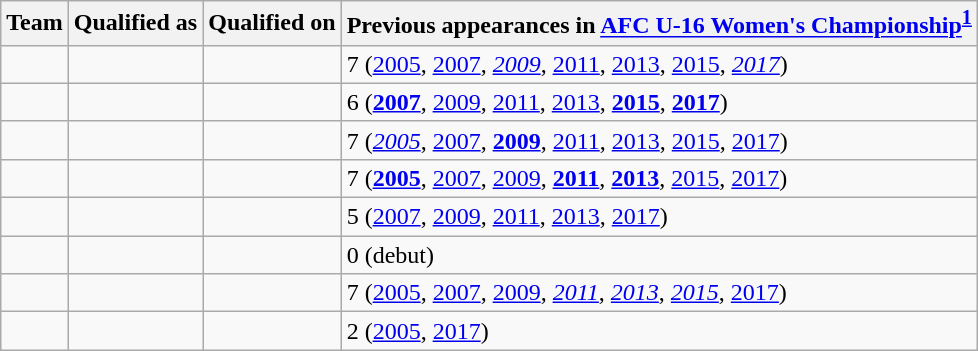<table class="wikitable sortable">
<tr>
<th>Team</th>
<th>Qualified as</th>
<th>Qualified on</th>
<th data-sort-type="number">Previous appearances in <a href='#'>AFC U-16 Women's Championship</a><sup><strong><a href='#'>1</a></strong></sup></th>
</tr>
<tr>
<td></td>
<td></td>
<td></td>
<td>7 (<a href='#'>2005</a>, <a href='#'>2007</a>, <em><a href='#'>2009</a></em>, <a href='#'>2011</a>, <a href='#'>2013</a>, <a href='#'>2015</a>, <em><a href='#'>2017</a></em>)</td>
</tr>
<tr>
<td></td>
<td></td>
<td></td>
<td>6 (<strong><a href='#'>2007</a></strong>, <a href='#'>2009</a>, <a href='#'>2011</a>, <a href='#'>2013</a>, <strong><a href='#'>2015</a></strong>, <strong><a href='#'>2017</a></strong>)</td>
</tr>
<tr>
<td></td>
<td></td>
<td></td>
<td>7 (<em><a href='#'>2005</a></em>, <a href='#'>2007</a>, <strong><a href='#'>2009</a></strong>, <a href='#'>2011</a>, <a href='#'>2013</a>, <a href='#'>2015</a>, <a href='#'>2017</a>)</td>
</tr>
<tr>
<td></td>
<td></td>
<td></td>
<td>7 (<strong><a href='#'>2005</a></strong>, <a href='#'>2007</a>, <a href='#'>2009</a>, <strong><a href='#'>2011</a></strong>, <strong><a href='#'>2013</a></strong>, <a href='#'>2015</a>, <a href='#'>2017</a>)</td>
</tr>
<tr>
<td></td>
<td></td>
<td></td>
<td>5 (<a href='#'>2007</a>, <a href='#'>2009</a>, <a href='#'>2011</a>, <a href='#'>2013</a>, <a href='#'>2017</a>)</td>
</tr>
<tr>
<td></td>
<td></td>
<td></td>
<td>0 (debut)</td>
</tr>
<tr>
<td></td>
<td></td>
<td></td>
<td>7 (<a href='#'>2005</a>, <a href='#'>2007</a>, <a href='#'>2009</a>, <em><a href='#'>2011</a></em>, <em><a href='#'>2013</a></em>, <em><a href='#'>2015</a></em>, <a href='#'>2017</a>)</td>
</tr>
<tr>
<td></td>
<td></td>
<td></td>
<td>2 (<a href='#'>2005</a>, <a href='#'>2017</a>)</td>
</tr>
</table>
